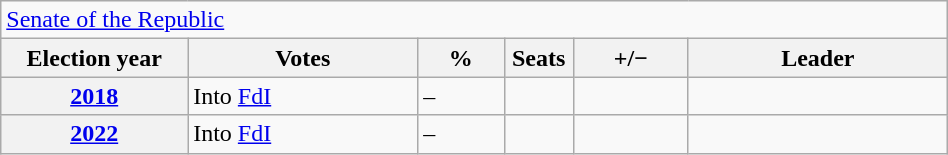<table class=wikitable style="width:50%; border:1px #AAAAFF solid">
<tr>
<td colspan=6><a href='#'>Senate of the Republic</a></td>
</tr>
<tr>
<th width=13%>Election year</th>
<th width=16%>Votes</th>
<th width=6%>%</th>
<th width=1%>Seats</th>
<th width=8%>+/−</th>
<th width=18%>Leader</th>
</tr>
<tr>
<th><a href='#'>2018</a></th>
<td>Into <a href='#'>FdI</a></td>
<td>–</td>
<td></td>
<td></td>
<td></td>
</tr>
<tr>
<th><a href='#'>2022</a></th>
<td>Into <a href='#'>FdI</a></td>
<td>–</td>
<td></td>
<td></td>
<td></td>
</tr>
</table>
